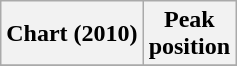<table class="wikitable plainrowheaders sortable">
<tr>
<th scope="col">Chart (2010)</th>
<th scope="col">Peak<br>position</th>
</tr>
<tr>
</tr>
</table>
